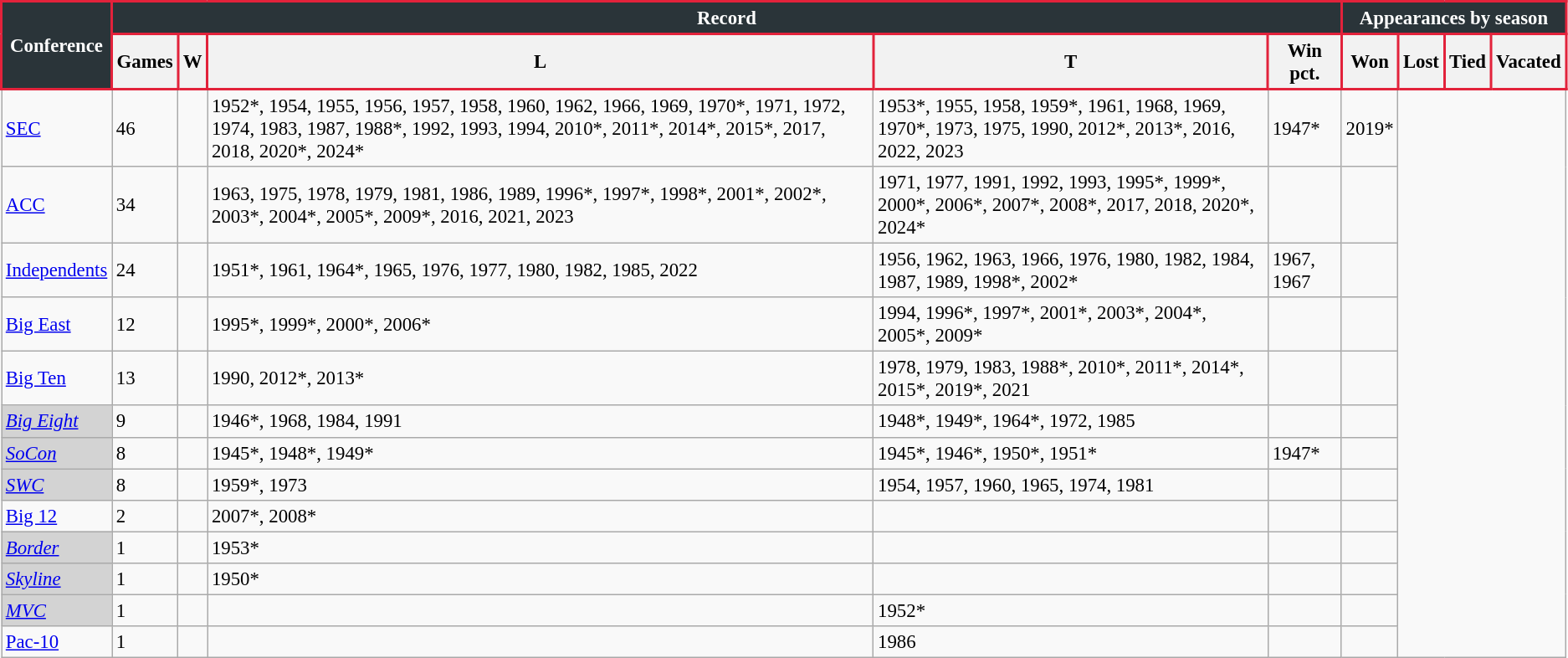<table class="wikitable sortable" style="font-size:95%;">
<tr>
<th style="background:#2a3439; color:#FFFFFF; border: 2px solid #e2223b;" rowspan=2>Conference</th>
<th style="background:#2a3439; color:#FFFFFF; border: 2px solid #e2223b;" colspan=5>Record</th>
<th style="background:#2a3439; color:#FFFFFF; border: 2px solid #e2223b;" colspan=4>Appearances by season</th>
</tr>
<tr>
<th style="border: 2px solid #e2223b;">Games</th>
<th style="border: 2px solid #e2223b;">W</th>
<th style="border: 2px solid #e2223b;">L</th>
<th style="border: 2px solid #e2223b;">T</th>
<th style="border: 2px solid #e2223b;">Win pct.</th>
<th style="border: 2px solid #e2223b;" class=unsortable>Won</th>
<th style="border: 2px solid #e2223b;" class=unsortable>Lost</th>
<th style="border: 2px solid #e2223b;" class=unsortable>Tied</th>
<th style="border: 2px solid #e2223b;" class=unsortable>Vacated</th>
</tr>
<tr>
<td><a href='#'>SEC</a></td>
<td>46</td>
<td> </td>
<td>1952*, 1954, 1955, 1956, 1957, 1958, 1960, 1962, 1966, 1969, 1970*, 1971, 1972, 1974, 1983, 1987, 1988*, 1992, 1993, 1994, 2010*, 2011*, 2014*, 2015*, 2017, 2018, 2020*, 2024*</td>
<td>1953*, 1955, 1958, 1959*, 1961, 1968, 1969, 1970*, 1973, 1975, 1990, 2012*, 2013*, 2016, 2022, 2023</td>
<td>1947*</td>
<td>2019*</td>
</tr>
<tr>
<td><a href='#'>ACC</a></td>
<td>34</td>
<td></td>
<td>1963, 1975, 1978, 1979, 1981, 1986, 1989, 1996*, 1997*, 1998*, 2001*, 2002*, 2003*, 2004*, 2005*, 2009*, 2016, 2021, 2023</td>
<td>1971, 1977, 1991, 1992, 1993, 1995*, 1999*, 2000*, 2006*, 2007*, 2008*, 2017, 2018, 2020*, 2024*</td>
<td></td>
<td></td>
</tr>
<tr>
<td><a href='#'>Independents</a></td>
<td>24</td>
<td></td>
<td>1951*, 1961, 1964*, 1965, 1976, 1977, 1980, 1982, 1985, 2022</td>
<td>1956, 1962, 1963, 1966, 1976, 1980, 1982, 1984, 1987, 1989, 1998*, 2002*</td>
<td>1967, 1967</td>
<td></td>
</tr>
<tr>
<td><a href='#'>Big East</a></td>
<td>12</td>
<td></td>
<td>1995*, 1999*, 2000*, 2006*</td>
<td>1994, 1996*, 1997*, 2001*, 2003*, 2004*, 2005*, 2009*</td>
<td></td>
<td></td>
</tr>
<tr>
<td><a href='#'>Big Ten</a></td>
<td>13</td>
<td></td>
<td>1990, 2012*, 2013*</td>
<td>1978, 1979, 1983, 1988*, 2010*, 2011*, 2014*, 2015*, 2019*, 2021</td>
<td></td>
<td></td>
</tr>
<tr>
<td bgcolor=lightgrey><em><a href='#'>Big Eight</a></em></td>
<td>9</td>
<td></td>
<td>1946*, 1968, 1984, 1991</td>
<td>1948*, 1949*, 1964*, 1972, 1985</td>
<td></td>
<td></td>
</tr>
<tr>
<td bgcolor=lightgrey><em><a href='#'>SoCon</a></em></td>
<td>8</td>
<td></td>
<td>1945*, 1948*, 1949*</td>
<td>1945*, 1946*, 1950*, 1951*</td>
<td>1947*</td>
<td></td>
</tr>
<tr>
<td bgcolor=lightgrey><em><a href='#'>SWC</a></em></td>
<td>8</td>
<td></td>
<td>1959*, 1973</td>
<td>1954, 1957, 1960, 1965, 1974, 1981</td>
<td></td>
<td></td>
</tr>
<tr>
<td><a href='#'>Big 12</a></td>
<td>2</td>
<td></td>
<td>2007*, 2008*</td>
<td></td>
<td></td>
<td></td>
</tr>
<tr>
<td bgcolor=lightgrey><em><a href='#'>Border</a></em></td>
<td>1</td>
<td></td>
<td>1953*</td>
<td></td>
<td></td>
<td></td>
</tr>
<tr>
<td bgcolor=lightgrey><em><a href='#'>Skyline</a></em></td>
<td>1</td>
<td></td>
<td>1950*</td>
<td></td>
<td></td>
<td></td>
</tr>
<tr>
<td bgcolor=lightgrey><em><a href='#'>MVC</a></em></td>
<td>1</td>
<td></td>
<td></td>
<td>1952*</td>
<td></td>
<td></td>
</tr>
<tr>
<td><a href='#'>Pac-10</a></td>
<td>1</td>
<td></td>
<td></td>
<td>1986</td>
<td></td>
<td></td>
</tr>
</table>
